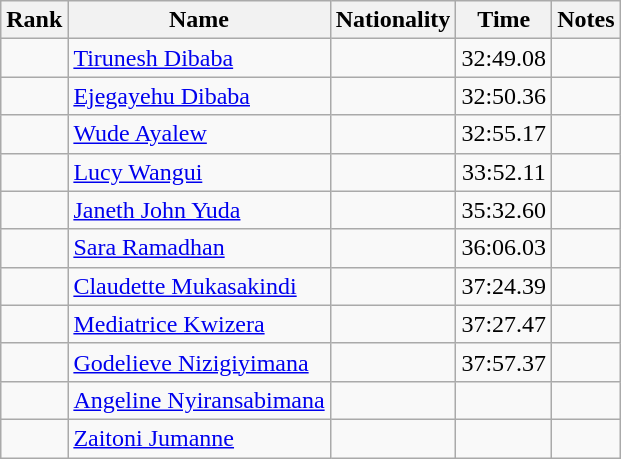<table class="wikitable sortable" style="text-align:center">
<tr>
<th>Rank</th>
<th>Name</th>
<th>Nationality</th>
<th>Time</th>
<th>Notes</th>
</tr>
<tr>
<td></td>
<td align=left><a href='#'>Tirunesh Dibaba</a></td>
<td align=left></td>
<td>32:49.08</td>
<td></td>
</tr>
<tr>
<td></td>
<td align=left><a href='#'>Ejegayehu Dibaba</a></td>
<td align=left></td>
<td>32:50.36</td>
<td></td>
</tr>
<tr>
<td></td>
<td align=left><a href='#'>Wude Ayalew</a></td>
<td align=left></td>
<td>32:55.17</td>
<td></td>
</tr>
<tr>
<td></td>
<td align=left><a href='#'>Lucy Wangui</a></td>
<td align=left></td>
<td>33:52.11</td>
<td></td>
</tr>
<tr>
<td></td>
<td align=left><a href='#'>Janeth John Yuda</a></td>
<td align=left></td>
<td>35:32.60</td>
<td></td>
</tr>
<tr>
<td></td>
<td align=left><a href='#'>Sara Ramadhan</a></td>
<td align=left></td>
<td>36:06.03</td>
<td></td>
</tr>
<tr>
<td></td>
<td align=left><a href='#'>Claudette Mukasakindi</a></td>
<td align=left></td>
<td>37:24.39</td>
<td></td>
</tr>
<tr>
<td></td>
<td align=left><a href='#'>Mediatrice Kwizera</a></td>
<td align=left></td>
<td>37:27.47</td>
<td></td>
</tr>
<tr>
<td></td>
<td align=left><a href='#'>Godelieve Nizigiyimana</a></td>
<td align=left></td>
<td>37:57.37</td>
<td></td>
</tr>
<tr>
<td></td>
<td align=left><a href='#'>Angeline Nyiransabimana</a></td>
<td align=left></td>
<td></td>
<td></td>
</tr>
<tr>
<td></td>
<td align=left><a href='#'>Zaitoni Jumanne</a></td>
<td align=left></td>
<td></td>
<td></td>
</tr>
</table>
